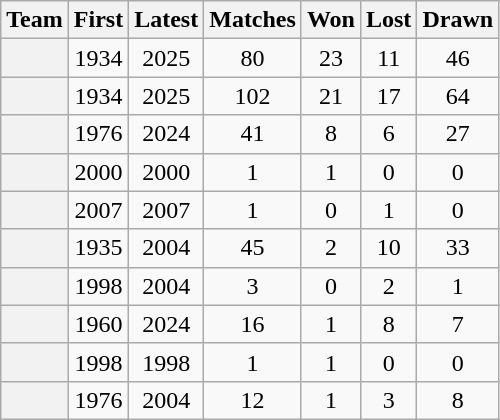<table class="wikitable plainrowheaders sortable" style="text-align:center">
<tr>
<th scope="col">Team</th>
<th scope="col">First</th>
<th scope="col">Latest</th>
<th scope="col">Matches</th>
<th scope="col">Won</th>
<th scope="col">Lost</th>
<th scope="col">Drawn</th>
</tr>
<tr>
<th scope="row"></th>
<td>1934</td>
<td>2025</td>
<td>80</td>
<td>23</td>
<td>11</td>
<td>46</td>
</tr>
<tr>
<th scope="row"></th>
<td>1934</td>
<td>2025</td>
<td>102</td>
<td>21</td>
<td>17</td>
<td>64</td>
</tr>
<tr>
<th scope="row"></th>
<td>1976</td>
<td>2024</td>
<td>41</td>
<td>8</td>
<td>6</td>
<td>27</td>
</tr>
<tr>
<th scope="row"></th>
<td>2000</td>
<td>2000</td>
<td>1</td>
<td>1</td>
<td>0</td>
<td>0</td>
</tr>
<tr>
<th scope="row"></th>
<td>2007</td>
<td>2007</td>
<td>1</td>
<td>0</td>
<td>1</td>
<td>0</td>
</tr>
<tr>
<th scope="row"></th>
<td>1935</td>
<td>2004</td>
<td>45</td>
<td>2</td>
<td>10</td>
<td>33</td>
</tr>
<tr>
<th scope="row"></th>
<td>1998</td>
<td>2004</td>
<td>3</td>
<td>0</td>
<td>2</td>
<td>1</td>
</tr>
<tr>
<th scope="row"></th>
<td>1960</td>
<td>2024</td>
<td>16</td>
<td>1</td>
<td>8</td>
<td>7</td>
</tr>
<tr>
<th scope="row"></th>
<td>1998</td>
<td>1998</td>
<td>1</td>
<td>1</td>
<td>0</td>
<td>0</td>
</tr>
<tr>
<th scope="row"></th>
<td>1976</td>
<td>2004</td>
<td>12</td>
<td>1</td>
<td>3</td>
<td>8</td>
</tr>
</table>
